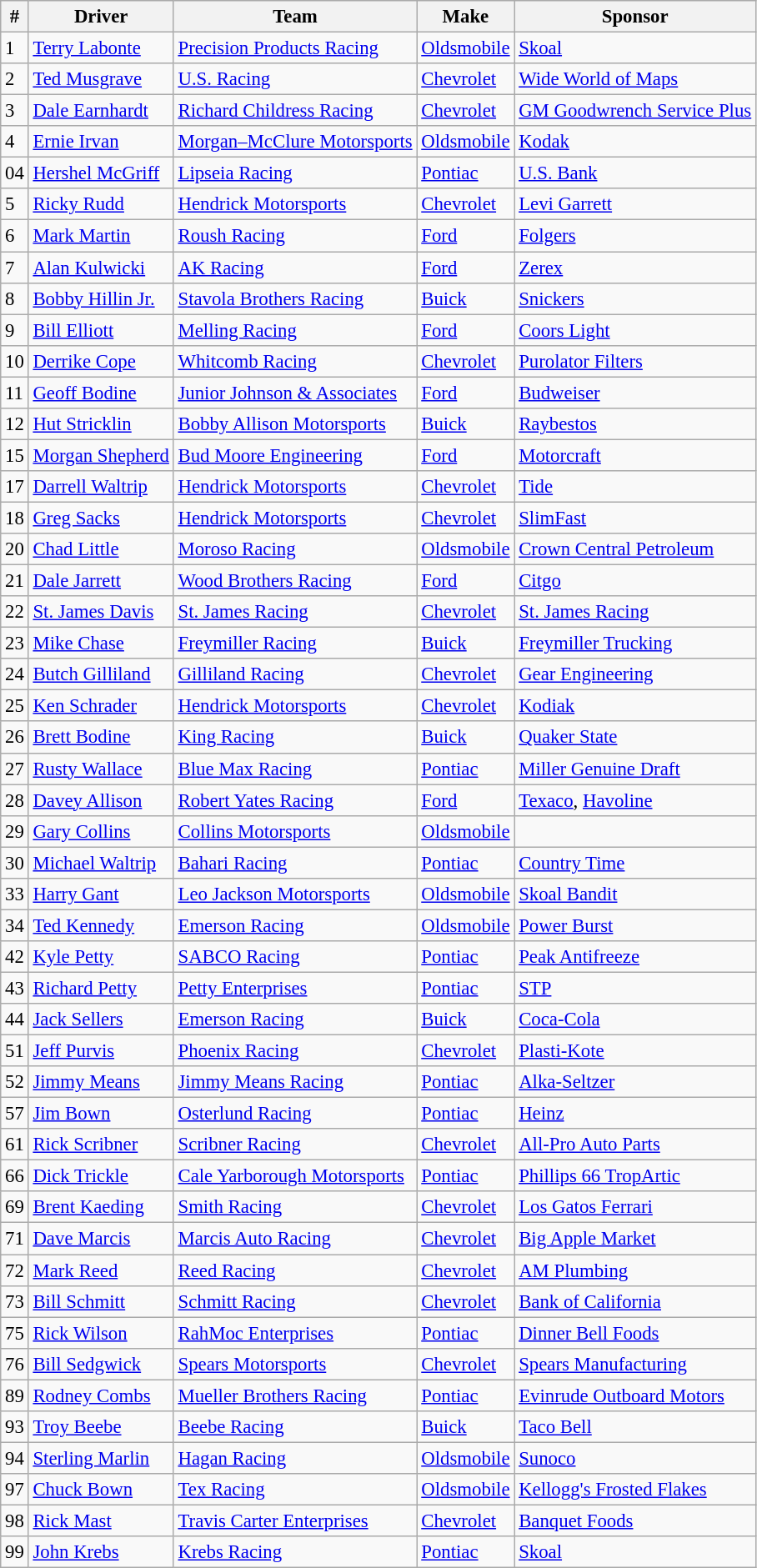<table class="wikitable" style="font-size:95%">
<tr>
<th>#</th>
<th>Driver</th>
<th>Team</th>
<th>Make</th>
<th>Sponsor</th>
</tr>
<tr>
<td>1</td>
<td><a href='#'>Terry Labonte</a></td>
<td><a href='#'>Precision Products Racing</a></td>
<td><a href='#'>Oldsmobile</a></td>
<td><a href='#'>Skoal</a></td>
</tr>
<tr>
<td>2</td>
<td><a href='#'>Ted Musgrave</a></td>
<td><a href='#'>U.S. Racing</a></td>
<td><a href='#'>Chevrolet</a></td>
<td><a href='#'>Wide World of Maps</a></td>
</tr>
<tr>
<td>3</td>
<td><a href='#'>Dale Earnhardt</a></td>
<td><a href='#'>Richard Childress Racing</a></td>
<td><a href='#'>Chevrolet</a></td>
<td><a href='#'>GM Goodwrench Service Plus</a></td>
</tr>
<tr>
<td>4</td>
<td><a href='#'>Ernie Irvan</a></td>
<td><a href='#'>Morgan–McClure Motorsports</a></td>
<td><a href='#'>Oldsmobile</a></td>
<td><a href='#'>Kodak</a></td>
</tr>
<tr>
<td>04</td>
<td><a href='#'>Hershel McGriff</a></td>
<td><a href='#'>Lipseia Racing</a></td>
<td><a href='#'>Pontiac</a></td>
<td><a href='#'>U.S. Bank</a></td>
</tr>
<tr>
<td>5</td>
<td><a href='#'>Ricky Rudd</a></td>
<td><a href='#'>Hendrick Motorsports</a></td>
<td><a href='#'>Chevrolet</a></td>
<td><a href='#'>Levi Garrett</a></td>
</tr>
<tr>
<td>6</td>
<td><a href='#'>Mark Martin</a></td>
<td><a href='#'>Roush Racing</a></td>
<td><a href='#'>Ford</a></td>
<td><a href='#'>Folgers</a></td>
</tr>
<tr>
<td>7</td>
<td><a href='#'>Alan Kulwicki</a></td>
<td><a href='#'>AK Racing</a></td>
<td><a href='#'>Ford</a></td>
<td><a href='#'>Zerex</a></td>
</tr>
<tr>
<td>8</td>
<td><a href='#'>Bobby Hillin Jr.</a></td>
<td><a href='#'>Stavola Brothers Racing</a></td>
<td><a href='#'>Buick</a></td>
<td><a href='#'>Snickers</a></td>
</tr>
<tr>
<td>9</td>
<td><a href='#'>Bill Elliott</a></td>
<td><a href='#'>Melling Racing</a></td>
<td><a href='#'>Ford</a></td>
<td><a href='#'>Coors Light</a></td>
</tr>
<tr>
<td>10</td>
<td><a href='#'>Derrike Cope</a></td>
<td><a href='#'>Whitcomb Racing</a></td>
<td><a href='#'>Chevrolet</a></td>
<td><a href='#'>Purolator Filters</a></td>
</tr>
<tr>
<td>11</td>
<td><a href='#'>Geoff Bodine</a></td>
<td><a href='#'>Junior Johnson & Associates</a></td>
<td><a href='#'>Ford</a></td>
<td><a href='#'>Budweiser</a></td>
</tr>
<tr>
<td>12</td>
<td><a href='#'>Hut Stricklin</a></td>
<td><a href='#'>Bobby Allison Motorsports</a></td>
<td><a href='#'>Buick</a></td>
<td><a href='#'>Raybestos</a></td>
</tr>
<tr>
<td>15</td>
<td><a href='#'>Morgan Shepherd</a></td>
<td><a href='#'>Bud Moore Engineering</a></td>
<td><a href='#'>Ford</a></td>
<td><a href='#'>Motorcraft</a></td>
</tr>
<tr>
<td>17</td>
<td><a href='#'>Darrell Waltrip</a></td>
<td><a href='#'>Hendrick Motorsports</a></td>
<td><a href='#'>Chevrolet</a></td>
<td><a href='#'>Tide</a></td>
</tr>
<tr>
<td>18</td>
<td><a href='#'>Greg Sacks</a></td>
<td><a href='#'>Hendrick Motorsports</a></td>
<td><a href='#'>Chevrolet</a></td>
<td><a href='#'>SlimFast</a></td>
</tr>
<tr>
<td>20</td>
<td><a href='#'>Chad Little</a></td>
<td><a href='#'>Moroso Racing</a></td>
<td><a href='#'>Oldsmobile</a></td>
<td><a href='#'>Crown Central Petroleum</a></td>
</tr>
<tr>
<td>21</td>
<td><a href='#'>Dale Jarrett</a></td>
<td><a href='#'>Wood Brothers Racing</a></td>
<td><a href='#'>Ford</a></td>
<td><a href='#'>Citgo</a></td>
</tr>
<tr>
<td>22</td>
<td><a href='#'>St. James Davis</a></td>
<td><a href='#'>St. James Racing</a></td>
<td><a href='#'>Chevrolet</a></td>
<td><a href='#'>St. James Racing</a></td>
</tr>
<tr>
<td>23</td>
<td><a href='#'>Mike Chase</a></td>
<td><a href='#'>Freymiller Racing</a></td>
<td><a href='#'>Buick</a></td>
<td><a href='#'>Freymiller Trucking</a></td>
</tr>
<tr>
<td>24</td>
<td><a href='#'>Butch Gilliland</a></td>
<td><a href='#'>Gilliland Racing</a></td>
<td><a href='#'>Chevrolet</a></td>
<td><a href='#'>Gear Engineering</a></td>
</tr>
<tr>
<td>25</td>
<td><a href='#'>Ken Schrader</a></td>
<td><a href='#'>Hendrick Motorsports</a></td>
<td><a href='#'>Chevrolet</a></td>
<td><a href='#'>Kodiak</a></td>
</tr>
<tr>
<td>26</td>
<td><a href='#'>Brett Bodine</a></td>
<td><a href='#'>King Racing</a></td>
<td><a href='#'>Buick</a></td>
<td><a href='#'>Quaker State</a></td>
</tr>
<tr>
<td>27</td>
<td><a href='#'>Rusty Wallace</a></td>
<td><a href='#'>Blue Max Racing</a></td>
<td><a href='#'>Pontiac</a></td>
<td><a href='#'>Miller Genuine Draft</a></td>
</tr>
<tr>
<td>28</td>
<td><a href='#'>Davey Allison</a></td>
<td><a href='#'>Robert Yates Racing</a></td>
<td><a href='#'>Ford</a></td>
<td><a href='#'>Texaco</a>, <a href='#'>Havoline</a></td>
</tr>
<tr>
<td>29</td>
<td><a href='#'>Gary Collins</a></td>
<td><a href='#'>Collins Motorsports</a></td>
<td><a href='#'>Oldsmobile</a></td>
<td></td>
</tr>
<tr>
<td>30</td>
<td><a href='#'>Michael Waltrip</a></td>
<td><a href='#'>Bahari Racing</a></td>
<td><a href='#'>Pontiac</a></td>
<td><a href='#'>Country Time</a></td>
</tr>
<tr>
<td>33</td>
<td><a href='#'>Harry Gant</a></td>
<td><a href='#'>Leo Jackson Motorsports</a></td>
<td><a href='#'>Oldsmobile</a></td>
<td><a href='#'>Skoal Bandit</a></td>
</tr>
<tr>
<td>34</td>
<td><a href='#'>Ted Kennedy</a></td>
<td><a href='#'>Emerson Racing</a></td>
<td><a href='#'>Oldsmobile</a></td>
<td><a href='#'>Power Burst</a></td>
</tr>
<tr>
<td>42</td>
<td><a href='#'>Kyle Petty</a></td>
<td><a href='#'>SABCO Racing</a></td>
<td><a href='#'>Pontiac</a></td>
<td><a href='#'>Peak Antifreeze</a></td>
</tr>
<tr>
<td>43</td>
<td><a href='#'>Richard Petty</a></td>
<td><a href='#'>Petty Enterprises</a></td>
<td><a href='#'>Pontiac</a></td>
<td><a href='#'>STP</a></td>
</tr>
<tr>
<td>44</td>
<td><a href='#'>Jack Sellers</a></td>
<td><a href='#'>Emerson Racing</a></td>
<td><a href='#'>Buick</a></td>
<td><a href='#'>Coca-Cola</a></td>
</tr>
<tr>
<td>51</td>
<td><a href='#'>Jeff Purvis</a></td>
<td><a href='#'>Phoenix Racing</a></td>
<td><a href='#'>Chevrolet</a></td>
<td><a href='#'>Plasti-Kote</a></td>
</tr>
<tr>
<td>52</td>
<td><a href='#'>Jimmy Means</a></td>
<td><a href='#'>Jimmy Means Racing</a></td>
<td><a href='#'>Pontiac</a></td>
<td><a href='#'>Alka-Seltzer</a></td>
</tr>
<tr>
<td>57</td>
<td><a href='#'>Jim Bown</a></td>
<td><a href='#'>Osterlund Racing</a></td>
<td><a href='#'>Pontiac</a></td>
<td><a href='#'>Heinz</a></td>
</tr>
<tr>
<td>61</td>
<td><a href='#'>Rick Scribner</a></td>
<td><a href='#'>Scribner Racing</a></td>
<td><a href='#'>Chevrolet</a></td>
<td><a href='#'>All-Pro Auto Parts</a></td>
</tr>
<tr>
<td>66</td>
<td><a href='#'>Dick Trickle</a></td>
<td><a href='#'>Cale Yarborough Motorsports</a></td>
<td><a href='#'>Pontiac</a></td>
<td><a href='#'>Phillips 66 TropArtic</a></td>
</tr>
<tr>
<td>69</td>
<td><a href='#'>Brent Kaeding</a></td>
<td><a href='#'>Smith Racing</a></td>
<td><a href='#'>Chevrolet</a></td>
<td><a href='#'>Los Gatos Ferrari</a></td>
</tr>
<tr>
<td>71</td>
<td><a href='#'>Dave Marcis</a></td>
<td><a href='#'>Marcis Auto Racing</a></td>
<td><a href='#'>Chevrolet</a></td>
<td><a href='#'>Big Apple Market</a></td>
</tr>
<tr>
<td>72</td>
<td><a href='#'>Mark Reed</a></td>
<td><a href='#'>Reed Racing</a></td>
<td><a href='#'>Chevrolet</a></td>
<td><a href='#'>AM Plumbing</a></td>
</tr>
<tr>
<td>73</td>
<td><a href='#'>Bill Schmitt</a></td>
<td><a href='#'>Schmitt Racing</a></td>
<td><a href='#'>Chevrolet</a></td>
<td><a href='#'>Bank of California</a></td>
</tr>
<tr>
<td>75</td>
<td><a href='#'>Rick Wilson</a></td>
<td><a href='#'>RahMoc Enterprises</a></td>
<td><a href='#'>Pontiac</a></td>
<td><a href='#'>Dinner Bell Foods</a></td>
</tr>
<tr>
<td>76</td>
<td><a href='#'>Bill Sedgwick</a></td>
<td><a href='#'>Spears Motorsports</a></td>
<td><a href='#'>Chevrolet</a></td>
<td><a href='#'>Spears Manufacturing</a></td>
</tr>
<tr>
<td>89</td>
<td><a href='#'>Rodney Combs</a></td>
<td><a href='#'>Mueller Brothers Racing</a></td>
<td><a href='#'>Pontiac</a></td>
<td><a href='#'>Evinrude Outboard Motors</a></td>
</tr>
<tr>
<td>93</td>
<td><a href='#'>Troy Beebe</a></td>
<td><a href='#'>Beebe Racing</a></td>
<td><a href='#'>Buick</a></td>
<td><a href='#'>Taco Bell</a></td>
</tr>
<tr>
<td>94</td>
<td><a href='#'>Sterling Marlin</a></td>
<td><a href='#'>Hagan Racing</a></td>
<td><a href='#'>Oldsmobile</a></td>
<td><a href='#'>Sunoco</a></td>
</tr>
<tr>
<td>97</td>
<td><a href='#'>Chuck Bown</a></td>
<td><a href='#'>Tex Racing</a></td>
<td><a href='#'>Oldsmobile</a></td>
<td><a href='#'>Kellogg's Frosted Flakes</a></td>
</tr>
<tr>
<td>98</td>
<td><a href='#'>Rick Mast</a></td>
<td><a href='#'>Travis Carter Enterprises</a></td>
<td><a href='#'>Chevrolet</a></td>
<td><a href='#'>Banquet Foods</a></td>
</tr>
<tr>
<td>99</td>
<td><a href='#'>John Krebs</a></td>
<td><a href='#'>Krebs Racing</a></td>
<td><a href='#'>Pontiac</a></td>
<td><a href='#'>Skoal</a></td>
</tr>
</table>
